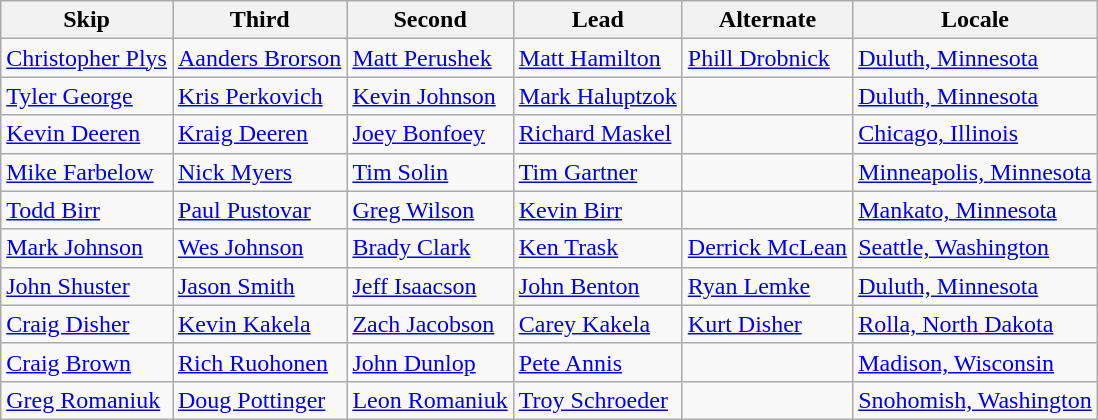<table class="wikitable">
<tr>
<th>Skip</th>
<th>Third</th>
<th>Second</th>
<th>Lead</th>
<th>Alternate</th>
<th>Locale</th>
</tr>
<tr>
<td><a href='#'>Christopher Plys</a></td>
<td><a href='#'>Aanders Brorson</a></td>
<td><a href='#'>Matt Perushek</a></td>
<td><a href='#'>Matt Hamilton</a></td>
<td><a href='#'>Phill Drobnick</a></td>
<td> <a href='#'>Duluth, Minnesota</a></td>
</tr>
<tr>
<td><a href='#'>Tyler George</a></td>
<td><a href='#'>Kris Perkovich</a></td>
<td><a href='#'>Kevin Johnson</a></td>
<td><a href='#'>Mark Haluptzok</a></td>
<td></td>
<td> <a href='#'>Duluth, Minnesota</a></td>
</tr>
<tr>
<td><a href='#'>Kevin Deeren</a></td>
<td><a href='#'>Kraig Deeren</a></td>
<td><a href='#'>Joey Bonfoey</a></td>
<td><a href='#'>Richard Maskel</a></td>
<td></td>
<td> <a href='#'>Chicago, Illinois</a></td>
</tr>
<tr>
<td><a href='#'>Mike Farbelow</a></td>
<td><a href='#'>Nick Myers</a></td>
<td><a href='#'>Tim Solin</a></td>
<td><a href='#'>Tim Gartner</a></td>
<td></td>
<td> <a href='#'>Minneapolis, Minnesota</a></td>
</tr>
<tr>
<td><a href='#'>Todd Birr</a></td>
<td><a href='#'>Paul Pustovar</a></td>
<td><a href='#'>Greg Wilson</a></td>
<td><a href='#'>Kevin Birr</a></td>
<td></td>
<td> <a href='#'>Mankato, Minnesota</a></td>
</tr>
<tr>
<td><a href='#'>Mark Johnson</a></td>
<td><a href='#'>Wes Johnson</a></td>
<td><a href='#'>Brady Clark</a></td>
<td><a href='#'>Ken Trask</a></td>
<td><a href='#'>Derrick McLean</a></td>
<td> <a href='#'>Seattle, Washington</a></td>
</tr>
<tr>
<td><a href='#'>John Shuster</a></td>
<td><a href='#'>Jason Smith</a></td>
<td><a href='#'>Jeff Isaacson</a></td>
<td><a href='#'>John Benton</a></td>
<td><a href='#'>Ryan Lemke</a></td>
<td> <a href='#'>Duluth, Minnesota</a></td>
</tr>
<tr>
<td><a href='#'>Craig Disher</a></td>
<td><a href='#'>Kevin Kakela</a></td>
<td><a href='#'>Zach Jacobson</a></td>
<td><a href='#'>Carey Kakela</a></td>
<td><a href='#'>Kurt Disher</a></td>
<td> <a href='#'>Rolla, North Dakota</a></td>
</tr>
<tr>
<td><a href='#'>Craig Brown</a></td>
<td><a href='#'>Rich Ruohonen</a></td>
<td><a href='#'>John Dunlop</a></td>
<td><a href='#'>Pete Annis</a></td>
<td></td>
<td> <a href='#'>Madison, Wisconsin</a></td>
</tr>
<tr>
<td><a href='#'>Greg Romaniuk</a></td>
<td><a href='#'>Doug Pottinger</a></td>
<td><a href='#'>Leon Romaniuk</a></td>
<td><a href='#'>Troy Schroeder</a></td>
<td></td>
<td> <a href='#'>Snohomish, Washington</a></td>
</tr>
</table>
